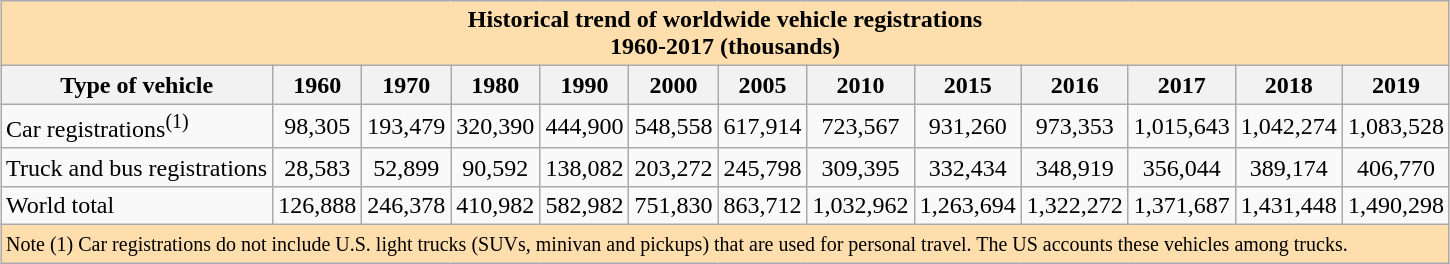<table class="wikitable" style="margin: 1em auto 1em auto">
<tr>
<th colspan="13" align=center style="background-color: #ffdead;">Historical trend of worldwide vehicle registrations<br>1960-2017 (thousands)</th>
</tr>
<tr>
<th bgcolor="#ffdead">Type of vehicle</th>
<th bgcolor="#ffdead">1960</th>
<th bgcolor="#ffdead">1970</th>
<th bgcolor="#ffdead">1980</th>
<th bgcolor="#ffdead">1990</th>
<th bgcolor="#ffdead">2000</th>
<th bgcolor="#ffdead">2005</th>
<th bgcolor="#ffdead">2010</th>
<th bgcolor="#ffdead">2015</th>
<th bgcolor="#ffdead">2016</th>
<th bgcolor="#ffdead">2017</th>
<th bgcolor="#ffdead">2018</th>
<th bgcolor="#ffdead">2019</th>
</tr>
<tr align=center>
<td align=left>Car registrations<sup>(1)</sup></td>
<td>98,305</td>
<td>193,479</td>
<td>320,390</td>
<td>444,900</td>
<td>548,558</td>
<td>617,914</td>
<td>723,567</td>
<td>931,260</td>
<td>973,353</td>
<td>1,015,643</td>
<td>1,042,274</td>
<td>1,083,528</td>
</tr>
<tr align=center>
<td align=left>Truck and bus registrations</td>
<td>28,583</td>
<td>52,899</td>
<td>90,592</td>
<td>138,082</td>
<td>203,272</td>
<td>245,798</td>
<td>309,395</td>
<td>332,434</td>
<td>348,919</td>
<td>356,044</td>
<td>389,174</td>
<td>406,770</td>
</tr>
<tr align=center>
<td align=left>World total</td>
<td>126,888</td>
<td>246,378</td>
<td>410,982</td>
<td>582,982</td>
<td>751,830</td>
<td>863,712</td>
<td>1,032,962</td>
<td>1,263,694</td>
<td>1,322,272</td>
<td>1,371,687</td>
<td>1,431,448</td>
<td>1,490,298</td>
</tr>
<tr>
<td colspan="13" style="background-color: #ffdead;"><small>Note (1) Car registrations do not include U.S. light trucks (SUVs, minivan and pickups) that are used for personal travel. The US accounts these vehicles among trucks.</small></td>
</tr>
</table>
